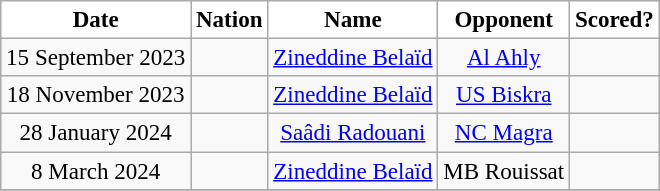<table class="wikitable" style="text-align:center; font-size:96%; ">
<tr>
<th style="background:white; color:black; text-align:center;">Date</th>
<th style="background:white; color:black; text-align:center;">Nation</th>
<th style="background:white; color:black; text-align:center;">Name</th>
<th style="background:white; color:black; text-align:center;">Opponent</th>
<th style="background:white; color:black; text-align:center;">Scored?</th>
</tr>
<tr>
<td>15 September 2023</td>
<td></td>
<td><a href='#'>Zineddine Belaïd</a></td>
<td> <a href='#'>Al Ahly</a></td>
<td></td>
</tr>
<tr>
<td>18 November 2023</td>
<td></td>
<td><a href='#'>Zineddine Belaïd</a></td>
<td><a href='#'>US Biskra</a></td>
<td></td>
</tr>
<tr>
<td>28 January 2024</td>
<td></td>
<td><a href='#'>Saâdi Radouani</a></td>
<td><a href='#'>NC Magra</a></td>
<td></td>
</tr>
<tr>
<td>8 March 2024</td>
<td></td>
<td><a href='#'>Zineddine Belaïd</a></td>
<td>MB Rouissat</td>
<td></td>
</tr>
<tr>
</tr>
</table>
